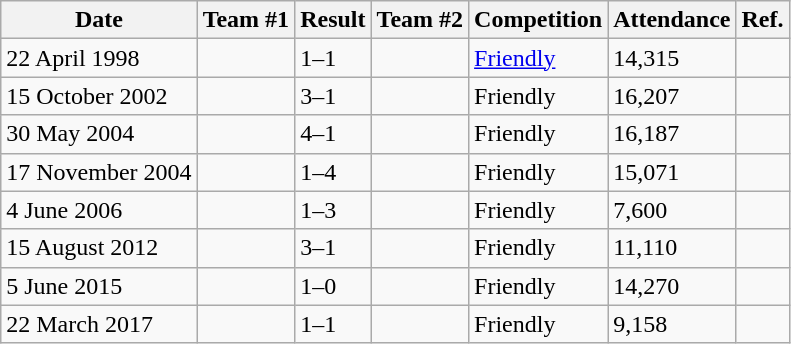<table class="wikitable">
<tr>
<th scope=col>Date</th>
<th scope=col>Team #1</th>
<th scope=col>Result</th>
<th scope=col>Team #2</th>
<th scope=col>Competition</th>
<th scope=col>Attendance</th>
<th scope=col>Ref.</th>
</tr>
<tr>
<td scope=row>22 April 1998</td>
<td align=right></td>
<td>1–1</td>
<td></td>
<td><a href='#'>Friendly</a></td>
<td>14,315</td>
<td></td>
</tr>
<tr>
<td scope=row>15 October 2002</td>
<td align=right></td>
<td>3–1</td>
<td></td>
<td>Friendly</td>
<td>16,207</td>
<td></td>
</tr>
<tr>
<td scope=row>30 May 2004</td>
<td align=right></td>
<td>4–1</td>
<td></td>
<td>Friendly</td>
<td>16,187</td>
<td></td>
</tr>
<tr>
<td scope=row>17 November 2004</td>
<td align=right></td>
<td>1–4</td>
<td></td>
<td>Friendly</td>
<td>15,071</td>
<td></td>
</tr>
<tr>
<td scope=row>4 June 2006</td>
<td align=right></td>
<td>1–3</td>
<td></td>
<td>Friendly</td>
<td>7,600</td>
<td></td>
</tr>
<tr>
<td scope=row>15 August 2012</td>
<td align=right></td>
<td>3–1</td>
<td></td>
<td>Friendly</td>
<td>11,110</td>
<td></td>
</tr>
<tr>
<td scope=row>5 June 2015</td>
<td align=right></td>
<td>1–0</td>
<td></td>
<td>Friendly</td>
<td>14,270</td>
<td></td>
</tr>
<tr>
<td scope=row>22 March 2017</td>
<td align=right></td>
<td>1–1</td>
<td></td>
<td>Friendly</td>
<td>9,158</td>
<td></td>
</tr>
</table>
